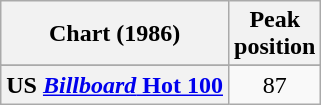<table class="wikitable plainrowheaders" style="text-align:center">
<tr>
<th scope="col">Chart (1986)</th>
<th scope="col">Peak<br>position</th>
</tr>
<tr>
</tr>
<tr>
<th scope="row">US <a href='#'><em>Billboard</em> Hot 100</a></th>
<td>87</td>
</tr>
</table>
